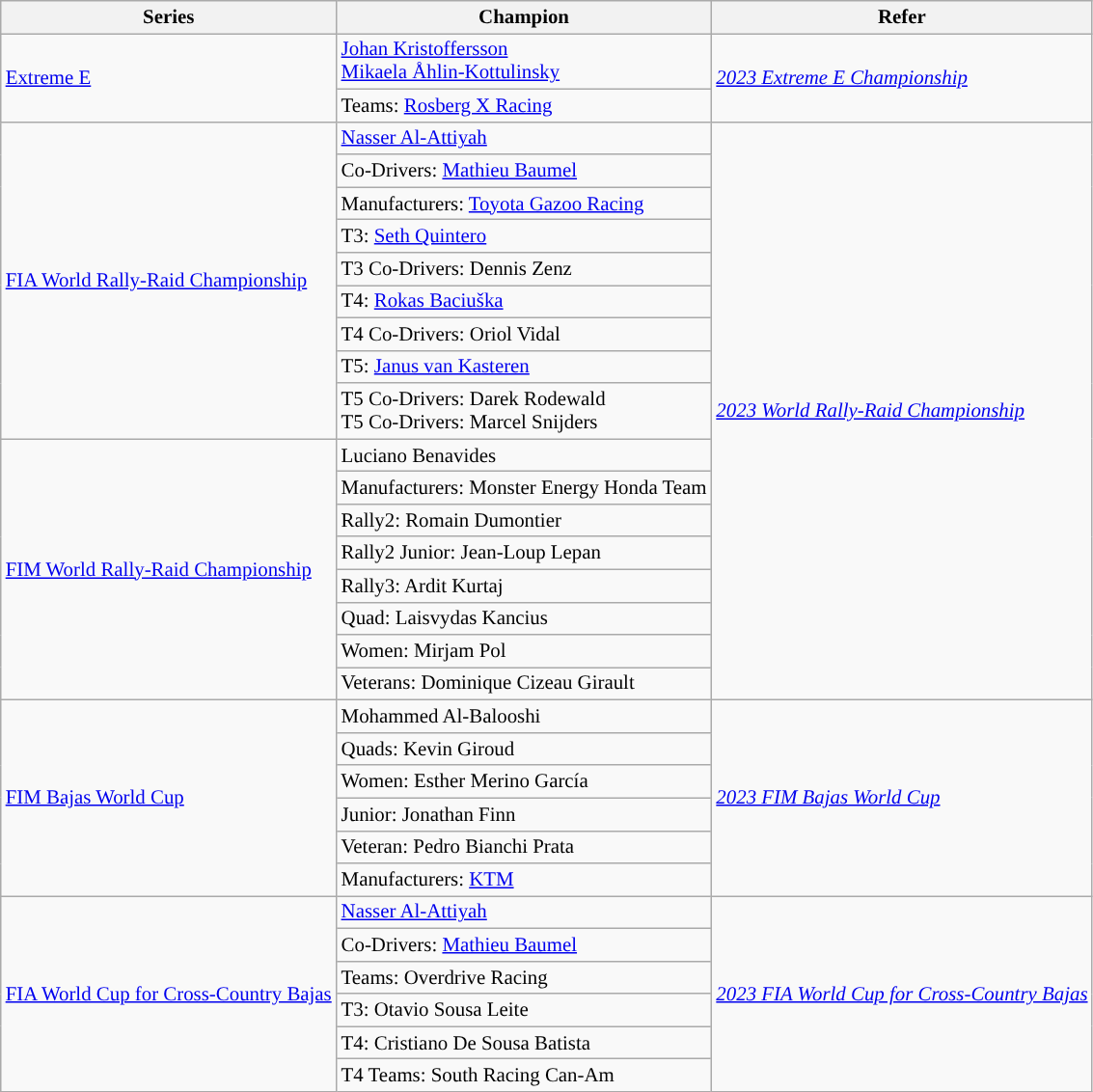<table class="wikitable" style="font-size:87%;">
<tr font-weight:bold">
<th>Series</th>
<th>Champion</th>
<th>Refer</th>
</tr>
<tr>
<td rowspan="2"><a href='#'>Extreme E</a></td>
<td> <a href='#'>Johan Kristoffersson</a><br> <a href='#'>Mikaela Åhlin-Kottulinsky</a></td>
<td rowspan="2"><em><a href='#'>2023 Extreme E Championship</a></em></td>
</tr>
<tr>
<td>Teams:  <a href='#'>Rosberg X Racing</a></td>
</tr>
<tr>
<td rowspan="9"><a href='#'>FIA World Rally-Raid Championship</a></td>
<td> <a href='#'>Nasser Al-Attiyah</a></td>
<td rowspan="17"><em><a href='#'>2023 World Rally-Raid Championship</a></em></td>
</tr>
<tr>
<td>Co-Drivers:  <a href='#'>Mathieu Baumel</a></td>
</tr>
<tr>
<td>Manufacturers:  <a href='#'>Toyota Gazoo Racing</a></td>
</tr>
<tr>
<td>T3:  <a href='#'>Seth Quintero</a></td>
</tr>
<tr>
<td>T3 Co-Drivers:  Dennis Zenz</td>
</tr>
<tr>
<td>T4:  <a href='#'>Rokas Baciuška</a></td>
</tr>
<tr>
<td>T4 Co-Drivers:  Oriol Vidal</td>
</tr>
<tr>
<td>T5:  <a href='#'>Janus van Kasteren</a></td>
</tr>
<tr>
<td>T5 Co-Drivers:  Darek Rodewald<br>T5 Co-Drivers:  Marcel Snijders</td>
</tr>
<tr>
<td rowspan="8"><a href='#'>FIM World Rally-Raid Championship</a></td>
<td> Luciano Benavides</td>
</tr>
<tr>
<td>Manufacturers:  Monster Energy Honda Team</td>
</tr>
<tr>
<td>Rally2:  Romain Dumontier</td>
</tr>
<tr>
<td>Rally2 Junior:  Jean-Loup Lepan</td>
</tr>
<tr>
<td>Rally3:  Ardit Kurtaj</td>
</tr>
<tr>
<td>Quad:  Laisvydas Kancius</td>
</tr>
<tr>
<td>Women:  Mirjam Pol</td>
</tr>
<tr>
<td>Veterans:  Dominique Cizeau Girault</td>
</tr>
<tr>
<td rowspan="6"><a href='#'>FIM Bajas World Cup</a></td>
<td> Mohammed Al-Balooshi</td>
<td rowspan="6"><em><a href='#'>2023 FIM Bajas World Cup</a></em></td>
</tr>
<tr>
<td>Quads:  Kevin Giroud</td>
</tr>
<tr>
<td>Women:  Esther Merino García</td>
</tr>
<tr>
<td>Junior:  Jonathan Finn</td>
</tr>
<tr>
<td>Veteran:  Pedro Bianchi Prata</td>
</tr>
<tr>
<td>Manufacturers:  <a href='#'>KTM</a></td>
</tr>
<tr>
<td rowspan="6"><a href='#'>FIA World Cup for Cross-Country Bajas</a></td>
<td> <a href='#'>Nasser Al-Attiyah</a></td>
<td rowspan="6"><em><a href='#'>2023 FIA World Cup for Cross-Country Bajas</a></em></td>
</tr>
<tr>
<td>Co-Drivers:  <a href='#'>Mathieu Baumel</a></td>
</tr>
<tr>
<td>Teams:  Overdrive Racing</td>
</tr>
<tr>
<td>T3:  Otavio Sousa Leite</td>
</tr>
<tr>
<td>T4:  Cristiano De Sousa Batista</td>
</tr>
<tr>
<td>T4 Teams:  South Racing Can-Am</td>
</tr>
</table>
